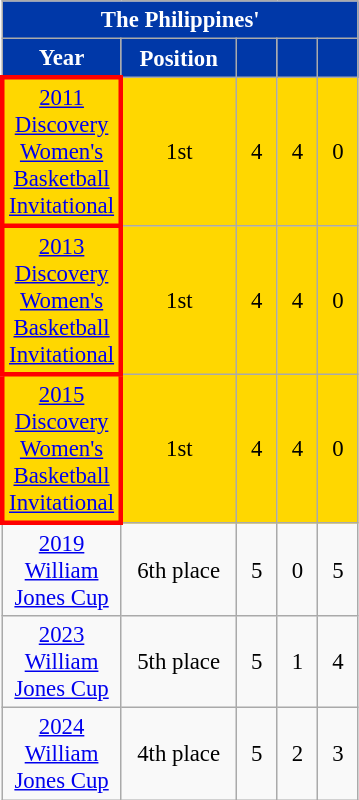<table class="wikitable collapsible autocollapse" style="text-align: center; font-size:95%;">
<tr>
<th colspan="10" style="background:#0038A8; color: #FFFFFF;">The Philippines' </th>
</tr>
<tr>
<th style="background:#0038A8; color: #FFFFFF;"width="70">Year</th>
<th style="background:#0038A8; color: #FFFFFF;"width="70">Position</th>
<th style="background:#0038A8; color: #FFFFFF;"width="20"></th>
<th style="background:#0038A8; color: #FFFFFF;"width="20"></th>
<th style="background:#0038A8; color: #FFFFFF;"width="20"></th>
</tr>
<tr bgcolor=gold>
<td style="border: 3px solid red"> <a href='#'>2011 Discovery Women's Basketball Invitational</a></td>
<td>1st</td>
<td>4</td>
<td>4</td>
<td>0</td>
</tr>
<tr bgcolor=gold>
<td style="border: 3px solid red"> <a href='#'>2013 Discovery Women's Basketball Invitational</a></td>
<td>1st</td>
<td>4</td>
<td>4</td>
<td>0</td>
</tr>
<tr bgcolor=gold>
<td style="border: 3px solid red"> <a href='#'>2015 Discovery Women's Basketball Invitational</a></td>
<td>1st</td>
<td>4</td>
<td>4</td>
<td>0</td>
</tr>
<tr>
<td> <a href='#'>2019 William Jones Cup</a></td>
<td>6th place</td>
<td>5</td>
<td>0</td>
<td>5</td>
</tr>
<tr>
<td> <a href='#'>2023 William Jones Cup</a></td>
<td>5th place</td>
<td>5</td>
<td>1</td>
<td>4</td>
</tr>
<tr>
<td> <a href='#'>2024 William Jones Cup</a></td>
<td>4th place</td>
<td>5</td>
<td>2</td>
<td>3</td>
</tr>
</table>
